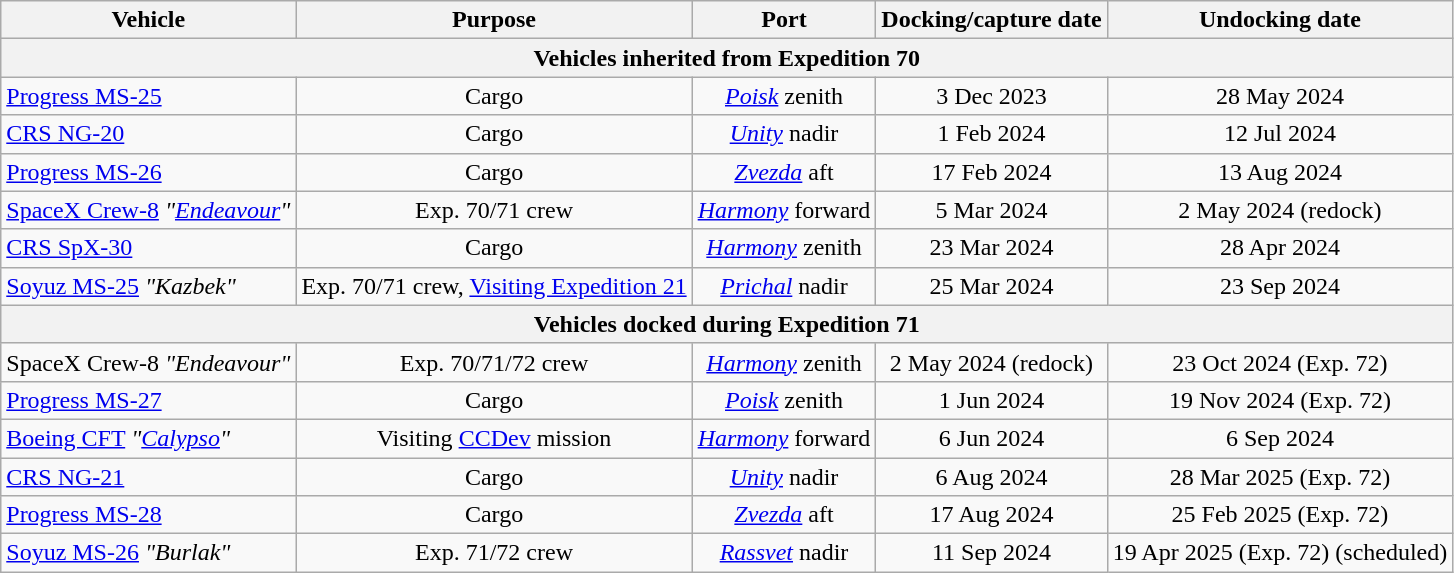<table class="wikitable" style="text-align:center">
<tr>
<th>Vehicle</th>
<th>Purpose</th>
<th>Port</th>
<th>Docking/capture date</th>
<th>Undocking date</th>
</tr>
<tr>
<th colspan="5">Vehicles inherited from Expedition 70</th>
</tr>
<tr>
<td style="text-align:left"> <a href='#'>Progress MS-25</a></td>
<td>Cargo</td>
<td><a href='#'><em>Poisk</em></a> zenith</td>
<td>3 Dec 2023</td>
<td>28 May 2024</td>
</tr>
<tr>
<td style="text-align:left"> <a href='#'>CRS NG-20</a></td>
<td>Cargo</td>
<td><a href='#'><em>Unity</em></a> nadir</td>
<td>1 Feb 2024</td>
<td>12 Jul 2024</td>
</tr>
<tr>
<td style="text-align:left"> <a href='#'>Progress MS-26</a></td>
<td>Cargo</td>
<td><a href='#'><em>Zvezda</em></a> aft</td>
<td>17 Feb 2024</td>
<td>13 Aug 2024</td>
</tr>
<tr>
<td style="text-align:left"> <a href='#'>SpaceX Crew-8</a> <em>"<a href='#'>Endeavour</a>"</em></td>
<td>Exp. 70/71 crew</td>
<td><a href='#'><em>Harmony</em></a> forward</td>
<td>5 Mar 2024</td>
<td>2 May 2024 (redock)</td>
</tr>
<tr>
<td style="text-align:left"> <a href='#'>CRS SpX-30</a></td>
<td>Cargo</td>
<td><a href='#'><em>Harmony</em></a> zenith</td>
<td>23 Mar 2024</td>
<td>28 Apr 2024</td>
</tr>
<tr>
<td style="text-align:left"> <a href='#'>Soyuz MS-25</a> <em>"Kazbek"</em></td>
<td>Exp. 70/71 crew, <a href='#'>Visiting Expedition 21</a></td>
<td><a href='#'><em>Prichal</em></a> nadir</td>
<td>25 Mar 2024</td>
<td>23 Sep 2024</td>
</tr>
<tr>
<th colspan="5">Vehicles docked during Expedition 71</th>
</tr>
<tr>
<td style="text-align:left"> SpaceX Crew-8 <em>"Endeavour"</em></td>
<td>Exp. 70/71/72 crew</td>
<td><a href='#'><em>Harmony</em></a> zenith</td>
<td>2 May 2024 (redock)</td>
<td>23 Oct 2024 (Exp. 72)</td>
</tr>
<tr>
<td style="text-align:left"> <a href='#'>Progress MS-27</a></td>
<td>Cargo</td>
<td><a href='#'><em>Poisk</em></a> zenith</td>
<td>1 Jun 2024</td>
<td>19 Nov 2024 (Exp. 72)</td>
</tr>
<tr>
<td style="text-align:left"> <a href='#'>Boeing CFT</a> <em>"<a href='#'>Calypso</a>"</em></td>
<td>Visiting <a href='#'>CCDev</a> mission</td>
<td><a href='#'><em>Harmony</em></a> forward</td>
<td>6 Jun 2024</td>
<td>6 Sep 2024</td>
</tr>
<tr>
<td style="text-align:left"> <a href='#'>CRS NG-21</a></td>
<td>Cargo</td>
<td><a href='#'><em>Unity</em></a> nadir</td>
<td>6 Aug 2024</td>
<td>28 Mar 2025 (Exp. 72)</td>
</tr>
<tr>
<td style="text-align:left"> <a href='#'>Progress MS-28</a></td>
<td>Cargo</td>
<td><a href='#'><em>Zvezda</em></a> aft</td>
<td>17 Aug 2024</td>
<td>25 Feb 2025 (Exp. 72)</td>
</tr>
<tr>
<td style="text-align:left"> <a href='#'>Soyuz MS-26</a> <em>"Burlak"</em></td>
<td>Exp. 71/72 crew</td>
<td><a href='#'><em>Rassvet</em></a> nadir</td>
<td>11 Sep 2024</td>
<td>19 Apr 2025 (Exp. 72) (scheduled)</td>
</tr>
</table>
